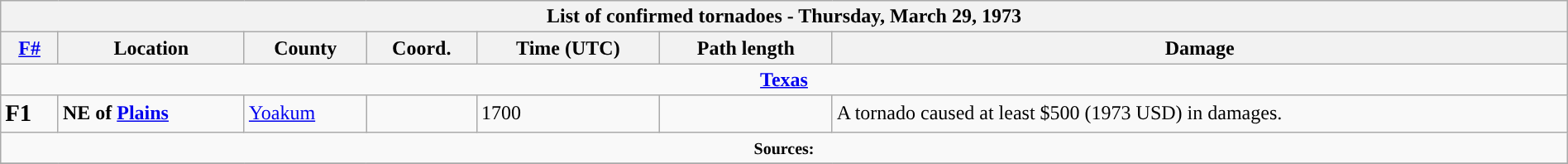<table class="wikitable collapsible" width="100%">
<tr>
<th colspan="7">List of confirmed tornadoes - Thursday, March 29, 1973</th>
</tr>
<tr>
<th><a href='#'>F#</a></th>
<th>Location</th>
<th>County</th>
<th>Coord.</th>
<th>Time (UTC)</th>
<th>Path length</th>
<th>Damage</th>
</tr>
<tr>
<td colspan="7" align=center><strong><a href='#'>Texas</a></strong></td>
</tr>
<tr>
<td><big><strong>F1</strong></big></td>
<td><strong>NE of <a href='#'>Plains</a></strong></td>
<td><a href='#'>Yoakum</a></td>
<td></td>
<td>1700</td>
<td></td>
<td>A tornado caused at least $500 (1973 USD) in damages.</td>
</tr>
<tr>
<td colspan="7" align="center"><small><strong>Sources:</strong> </small></td>
</tr>
<tr>
</tr>
</table>
